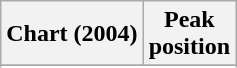<table class="wikitable plainrowheaders sortable" style="text-align:center;">
<tr>
<th scope="col">Chart (2004)</th>
<th scope="col">Peak<br>position</th>
</tr>
<tr>
</tr>
<tr>
</tr>
<tr>
</tr>
</table>
